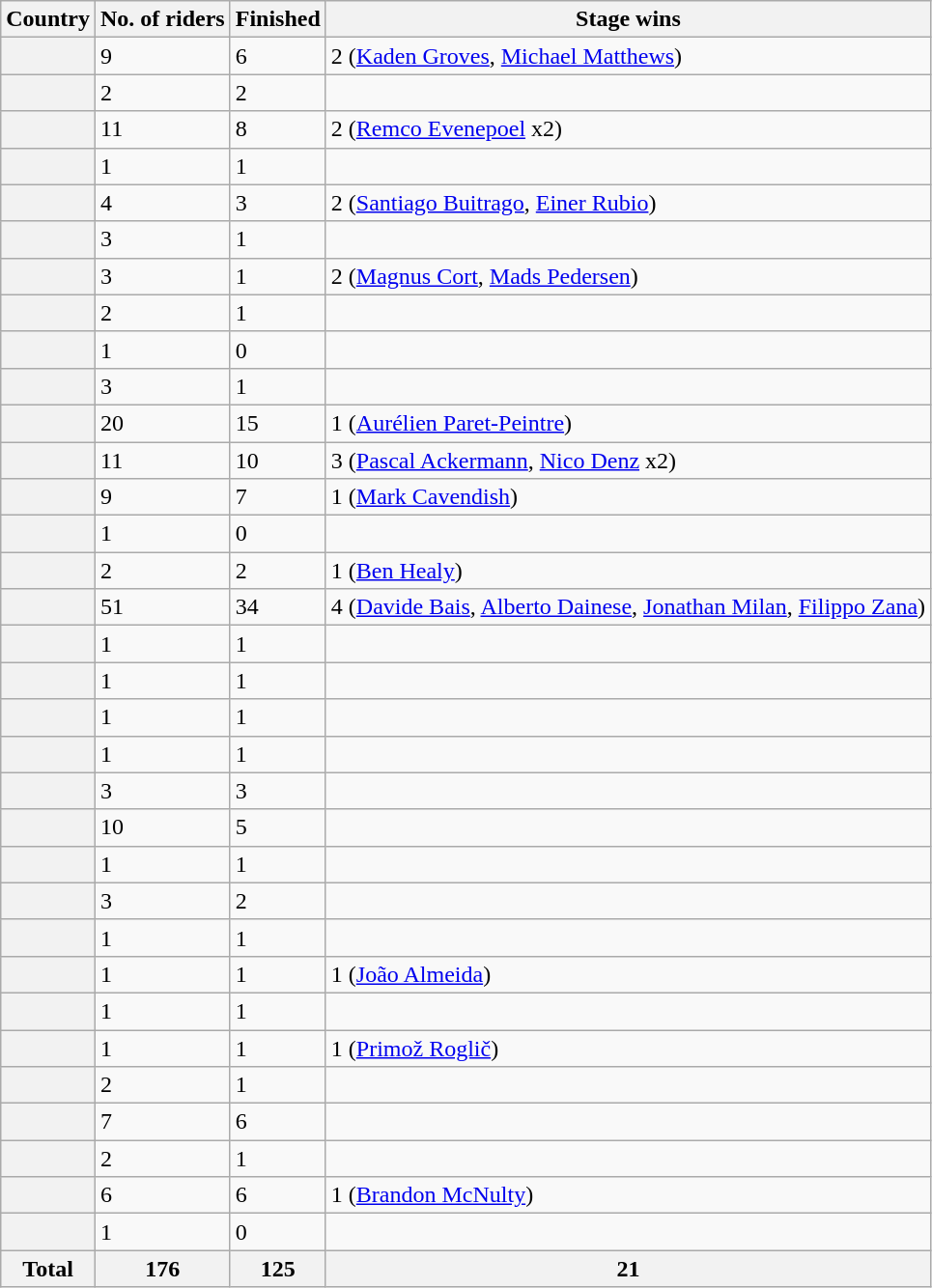<table class="wikitable sortable plainrowheaders">
<tr>
<th scope="col">Country</th>
<th scope="col">No. of riders</th>
<th scope="col">Finished</th>
<th scope="col">Stage wins</th>
</tr>
<tr>
<th scope="row"></th>
<td>9</td>
<td>6</td>
<td>2 (<a href='#'>Kaden Groves</a>, <a href='#'>Michael Matthews</a>)</td>
</tr>
<tr>
<th scope="row"></th>
<td>2</td>
<td>2</td>
<td></td>
</tr>
<tr>
<th scope="row"></th>
<td>11</td>
<td>8</td>
<td>2 (<a href='#'>Remco Evenepoel</a> x2)</td>
</tr>
<tr>
<th scope="row"></th>
<td>1</td>
<td>1</td>
<td></td>
</tr>
<tr>
<th scope="row"></th>
<td>4</td>
<td>3</td>
<td>2 (<a href='#'>Santiago Buitrago</a>, <a href='#'>Einer Rubio</a>)</td>
</tr>
<tr>
<th scope="row"></th>
<td>3</td>
<td>1</td>
<td></td>
</tr>
<tr>
<th scope="row"></th>
<td>3</td>
<td>1</td>
<td>2 (<a href='#'>Magnus Cort</a>, <a href='#'>Mads Pedersen</a>)</td>
</tr>
<tr>
<th scope="row"></th>
<td>2</td>
<td>1</td>
<td></td>
</tr>
<tr>
<th scope="row"></th>
<td>1</td>
<td>0</td>
<td></td>
</tr>
<tr>
<th scope="row"></th>
<td>3</td>
<td>1</td>
<td></td>
</tr>
<tr>
<th scope="row"></th>
<td>20</td>
<td>15</td>
<td>1 (<a href='#'>Aurélien Paret-Peintre</a>)</td>
</tr>
<tr>
<th scope="row"></th>
<td>11</td>
<td>10</td>
<td>3 (<a href='#'>Pascal Ackermann</a>, <a href='#'>Nico Denz</a> x2)</td>
</tr>
<tr>
<th scope="row"></th>
<td>9</td>
<td>7</td>
<td>1 (<a href='#'>Mark Cavendish</a>)</td>
</tr>
<tr>
<th scope="row"></th>
<td>1</td>
<td>0</td>
<td></td>
</tr>
<tr>
<th scope="row"></th>
<td>2</td>
<td>2</td>
<td>1 (<a href='#'>Ben Healy</a>)</td>
</tr>
<tr>
<th scope="row"></th>
<td>51</td>
<td>34</td>
<td>4 (<a href='#'>Davide Bais</a>, <a href='#'>Alberto Dainese</a>, <a href='#'>Jonathan Milan</a>, <a href='#'>Filippo Zana</a>)</td>
</tr>
<tr>
<th scope="row"></th>
<td>1</td>
<td>1</td>
<td></td>
</tr>
<tr>
<th scope="row"></th>
<td>1</td>
<td>1</td>
<td></td>
</tr>
<tr>
<th scope="row"></th>
<td>1</td>
<td>1</td>
<td></td>
</tr>
<tr>
<th scope="row"></th>
<td>1</td>
<td>1</td>
<td></td>
</tr>
<tr>
<th scope="row"></th>
<td>3</td>
<td>3</td>
<td></td>
</tr>
<tr>
<th scope="row"></th>
<td>10</td>
<td>5</td>
<td></td>
</tr>
<tr>
<th scope="row"></th>
<td>1</td>
<td>1</td>
<td></td>
</tr>
<tr>
<th scope="row"></th>
<td>3</td>
<td>2</td>
<td></td>
</tr>
<tr>
<th scope="row"></th>
<td>1</td>
<td>1</td>
<td></td>
</tr>
<tr>
<th scope="row"></th>
<td>1</td>
<td>1</td>
<td>1 (<a href='#'>João Almeida</a>)</td>
</tr>
<tr>
<th scope="row"></th>
<td>1</td>
<td>1</td>
<td></td>
</tr>
<tr>
<th scope="row"></th>
<td>1</td>
<td>1</td>
<td>1 (<a href='#'>Primož Roglič</a>)</td>
</tr>
<tr>
<th scope="row"></th>
<td>2</td>
<td>1</td>
<td></td>
</tr>
<tr>
<th scope="row"></th>
<td>7</td>
<td>6</td>
<td></td>
</tr>
<tr>
<th scope="row"></th>
<td>2</td>
<td>1</td>
<td></td>
</tr>
<tr>
<th scope="row"></th>
<td>6</td>
<td>6</td>
<td>1 (<a href='#'>Brandon McNulty</a>)</td>
</tr>
<tr>
<th scope="row"></th>
<td>1</td>
<td>0</td>
<td></td>
</tr>
<tr>
<th scope="row">Total</th>
<th>176</th>
<th>125</th>
<th>21</th>
</tr>
</table>
